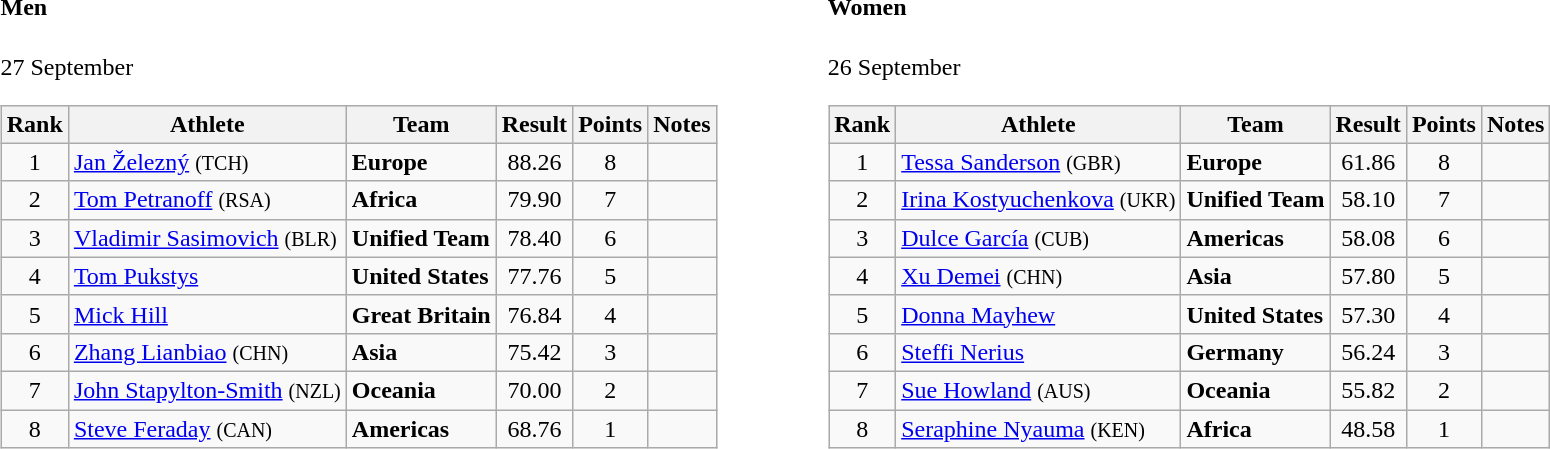<table>
<tr>
<td valign="top"><br><h4>Men</h4>27 September<table class="wikitable" style="text-align:center">
<tr>
<th>Rank</th>
<th>Athlete</th>
<th>Team</th>
<th>Result</th>
<th>Points</th>
<th>Notes</th>
</tr>
<tr>
<td>1</td>
<td align="left"><a href='#'>Jan Železný</a> <small>(TCH) </small></td>
<td align=left><strong>Europe</strong></td>
<td>88.26</td>
<td>8</td>
<td></td>
</tr>
<tr>
<td>2</td>
<td align="left"><a href='#'>Tom Petranoff</a> <small>(RSA) </small></td>
<td align=left><strong>Africa</strong></td>
<td>79.90</td>
<td>7</td>
<td></td>
</tr>
<tr>
<td>3</td>
<td align="left"><a href='#'>Vladimir Sasimovich</a> <small>(BLR) </small></td>
<td align=left><strong>Unified Team</strong></td>
<td>78.40</td>
<td>6</td>
<td></td>
</tr>
<tr>
<td>4</td>
<td align="left"><a href='#'>Tom Pukstys</a></td>
<td align=left><strong>United States</strong></td>
<td>77.76</td>
<td>5</td>
<td></td>
</tr>
<tr>
<td>5</td>
<td align="left"><a href='#'>Mick Hill</a></td>
<td align=left><strong>Great Britain</strong></td>
<td>76.84</td>
<td>4</td>
<td></td>
</tr>
<tr>
<td>6</td>
<td align="left"><a href='#'>Zhang Lianbiao</a> <small>(CHN) </small></td>
<td align=left><strong>Asia</strong></td>
<td>75.42</td>
<td>3</td>
<td></td>
</tr>
<tr>
<td>7</td>
<td align="left"><a href='#'>John Stapylton-Smith</a> <small>(NZL) </small></td>
<td align=left><strong>Oceania</strong></td>
<td>70.00</td>
<td>2</td>
<td></td>
</tr>
<tr>
<td>8</td>
<td align="left"><a href='#'>Steve Feraday</a> <small>(CAN) </small></td>
<td align=left><strong>Americas</strong></td>
<td>68.76</td>
<td>1</td>
<td></td>
</tr>
</table>
</td>
<td width="50"> </td>
<td valign="top"><br><h4>Women</h4>26 September<table class="wikitable" style="text-align:center">
<tr>
<th>Rank</th>
<th>Athlete</th>
<th>Team</th>
<th>Result</th>
<th>Points</th>
<th>Notes</th>
</tr>
<tr>
<td>1</td>
<td align="left"><a href='#'>Tessa Sanderson</a> <small>(GBR) </small></td>
<td align=left><strong>Europe</strong></td>
<td>61.86</td>
<td>8</td>
<td></td>
</tr>
<tr>
<td>2</td>
<td align="left"><a href='#'>Irina Kostyuchenkova</a> <small>(UKR) </small></td>
<td align=left><strong>Unified Team</strong></td>
<td>58.10</td>
<td>7</td>
<td></td>
</tr>
<tr>
<td>3</td>
<td align="left"><a href='#'>Dulce García</a> <small>(CUB) </small></td>
<td align=left><strong>Americas</strong></td>
<td>58.08</td>
<td>6</td>
<td></td>
</tr>
<tr>
<td>4</td>
<td align="left"><a href='#'>Xu Demei</a> <small>(CHN) </small></td>
<td align=left><strong>Asia</strong></td>
<td>57.80</td>
<td>5</td>
<td></td>
</tr>
<tr>
<td>5</td>
<td align="left"><a href='#'>Donna Mayhew</a></td>
<td align=left><strong>United States</strong></td>
<td>57.30</td>
<td>4</td>
<td></td>
</tr>
<tr>
<td>6</td>
<td align="left"><a href='#'>Steffi Nerius</a></td>
<td align=left><strong>Germany</strong></td>
<td>56.24</td>
<td>3</td>
<td></td>
</tr>
<tr>
<td>7</td>
<td align="left"><a href='#'>Sue Howland</a> <small>(AUS) </small></td>
<td align=left><strong>Oceania</strong></td>
<td>55.82</td>
<td>2</td>
<td></td>
</tr>
<tr>
<td>8</td>
<td align="left"><a href='#'>Seraphine Nyauma</a> <small>(KEN) </small></td>
<td align=left><strong>Africa</strong></td>
<td>48.58</td>
<td>1</td>
<td></td>
</tr>
</table>
</td>
</tr>
</table>
